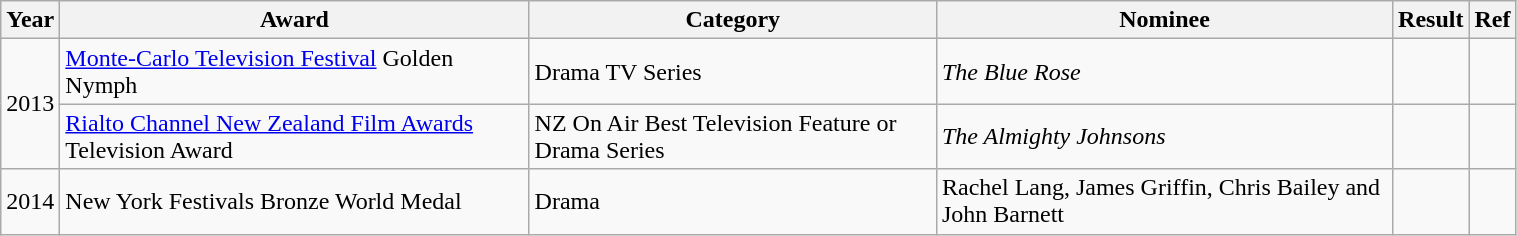<table class="wikitable" width="80%">
<tr>
<th>Year</th>
<th>Award</th>
<th>Category</th>
<th>Nominee</th>
<th>Result</th>
<th>Ref</th>
</tr>
<tr>
<td align="center" rowspan="2">2013</td>
<td><a href='#'>Monte-Carlo Television Festival</a> Golden Nymph</td>
<td>Drama TV Series</td>
<td><em>The Blue Rose</em></td>
<td></td>
<td align="center"></td>
</tr>
<tr>
<td><a href='#'>Rialto Channel New Zealand Film Awards</a> Television Award</td>
<td>NZ On Air Best Television Feature or Drama Series</td>
<td><em>The Almighty Johnsons</em></td>
<td></td>
<td align="center"></td>
</tr>
<tr>
<td align="center">2014</td>
<td>New York Festivals Bronze World Medal</td>
<td>Drama</td>
<td>Rachel Lang, James Griffin, Chris Bailey and John Barnett</td>
<td></td>
<td align="center"></td>
</tr>
</table>
